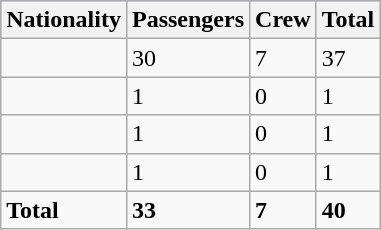<table class="wikitable">
<tr style="background:#ccf;">
<th>Nationality</th>
<th>Passengers</th>
<th>Crew</th>
<th>Total</th>
</tr>
<tr valign=top>
<td></td>
<td>30</td>
<td>7</td>
<td>37</td>
</tr>
<tr valign=top>
<td></td>
<td>1</td>
<td>0</td>
<td>1</td>
</tr>
<tr valign=top>
<td></td>
<td>1</td>
<td>0</td>
<td>1</td>
</tr>
<tr valign=top>
<td></td>
<td>1</td>
<td>0</td>
<td>1</td>
</tr>
<tr valign=top>
<td><strong>Total</strong></td>
<td><strong>33</strong></td>
<td><strong>7</strong></td>
<td><strong>40</strong></td>
</tr>
</table>
